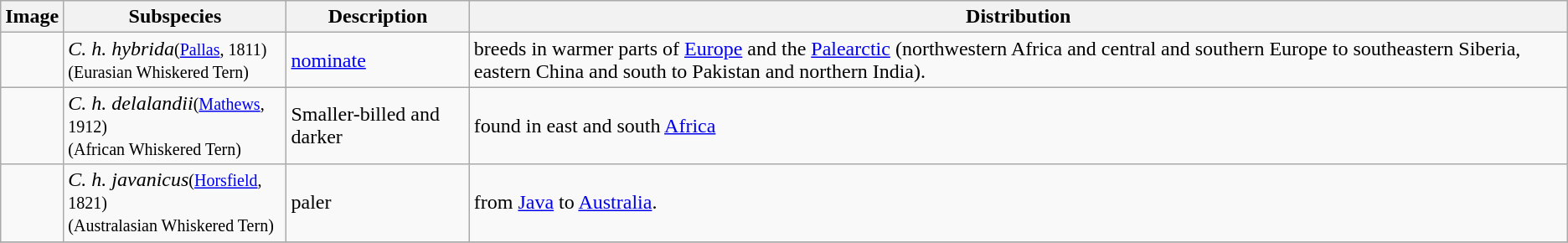<table class="wikitable ">
<tr>
<th>Image</th>
<th>Subspecies</th>
<th>Description</th>
<th>Distribution</th>
</tr>
<tr>
<td></td>
<td><em>C. h. hybrida</em><small>(<a href='#'>Pallas</a>, 1811)</small><br><small>(Eurasian Whiskered Tern)</small></td>
<td><a href='#'>nominate</a></td>
<td>breeds in warmer parts of <a href='#'>Europe</a> and the <a href='#'>Palearctic</a> (northwestern Africa and central and southern Europe to southeastern Siberia, eastern China and south to Pakistan and northern India).</td>
</tr>
<tr>
<td></td>
<td><em>C. h. delalandii</em><small>(<a href='#'>Mathews</a>, 1912)</small><br><small>(African Whiskered Tern)</small></td>
<td>Smaller-billed and darker</td>
<td>found in east and south <a href='#'>Africa</a></td>
</tr>
<tr>
<td></td>
<td><em>C. h. javanicus</em><small>(<a href='#'>Horsfield</a>, 1821)</small><br><small>(Australasian Whiskered Tern)</small></td>
<td>paler</td>
<td>from <a href='#'>Java</a> to <a href='#'>Australia</a>.</td>
</tr>
<tr>
</tr>
</table>
